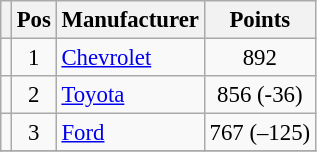<table class="wikitable" style="font-size: 95%;">
<tr>
<th></th>
<th>Pos</th>
<th>Manufacturer</th>
<th>Points</th>
</tr>
<tr>
<td align="left"></td>
<td style="text-align:center;">1</td>
<td><a href='#'>Chevrolet</a></td>
<td style="text-align:center;">892</td>
</tr>
<tr>
<td align="left"></td>
<td style="text-align:center;">2</td>
<td><a href='#'>Toyota</a></td>
<td style="text-align:center;">856 (-36)</td>
</tr>
<tr>
<td align="left"></td>
<td style="text-align:center;">3</td>
<td><a href='#'>Ford</a></td>
<td style="text-align:center;">767 (–125)</td>
</tr>
<tr class="sortbottom">
</tr>
</table>
